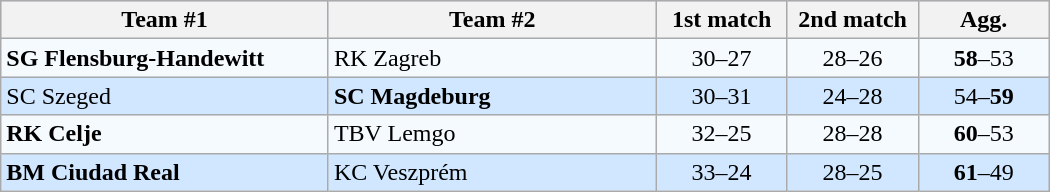<table class=wikitable width="700">
<tr bgcolor=#C1D8FF>
<th width="25%">Team #1</th>
<th width="25%">Team #2</th>
<th width="10%">1st match</th>
<th width="10%">2nd match</th>
<th width="10%">Agg.</th>
</tr>
<tr align=left bgcolor=#F5FAFF>
<td> <strong>SG Flensburg-Handewitt</strong></td>
<td> RK Zagreb</td>
<td align=center>30–27</td>
<td align=center>28–26</td>
<td align=center><strong>58</strong>–53</td>
</tr>
<tr align=left bgcolor=#D0E7FF>
<td> SC Szeged</td>
<td> <strong>SC Magdeburg</strong></td>
<td align=center>30–31</td>
<td align=center>24–28</td>
<td align=center>54–<strong>59</strong></td>
</tr>
<tr align=left bgcolor=#F5FAFF>
<td> <strong>RK Celje</strong></td>
<td> TBV Lemgo</td>
<td align=center>32–25</td>
<td align=center>28–28</td>
<td align=center><strong>60</strong>–53</td>
</tr>
<tr align=left bgcolor=#D0E7FF>
<td> <strong>BM Ciudad Real</strong></td>
<td> KC Veszprém</td>
<td align=center>33–24</td>
<td align=center>28–25</td>
<td align=center><strong>61</strong>–49</td>
</tr>
</table>
